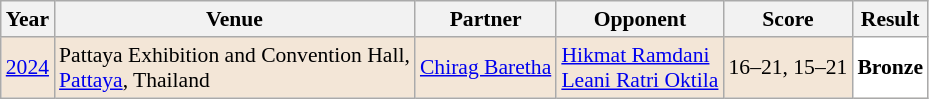<table class="sortable wikitable" style="font-size: 90%;">
<tr>
<th>Year</th>
<th>Venue</th>
<th>Partner</th>
<th>Opponent</th>
<th>Score</th>
<th>Result</th>
</tr>
<tr style="background:#F3E6D7">
<td align="center"><a href='#'>2024</a></td>
<td align="left">Pattaya Exhibition and Convention Hall,<br><a href='#'>Pattaya</a>, Thailand</td>
<td align="left"> <a href='#'>Chirag Baretha</a></td>
<td align="left"> <a href='#'>Hikmat Ramdani</a><br> <a href='#'>Leani Ratri Oktila</a></td>
<td align="left">16–21, 15–21</td>
<td style="text-align:left; background:white"> <strong>Bronze</strong></td>
</tr>
</table>
